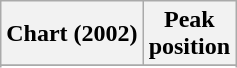<table class="wikitable sortable plainrowheaders">
<tr>
<th>Chart (2002)</th>
<th>Peak<br>position</th>
</tr>
<tr>
</tr>
<tr>
</tr>
<tr>
</tr>
</table>
